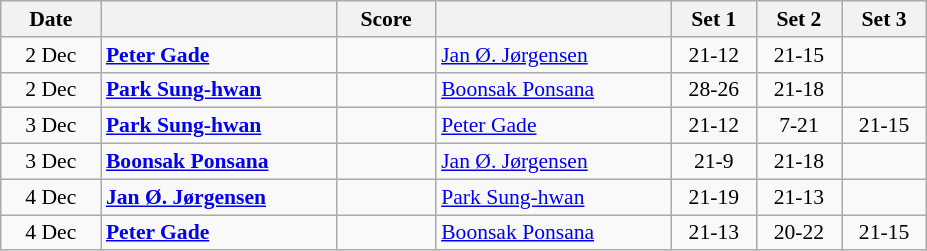<table class="wikitable" style="text-align: center; font-size:90% ">
<tr>
<th width="60">Date</th>
<th align="right" width="150"></th>
<th width="60">Score</th>
<th align="left" width="150"></th>
<th width="50">Set 1</th>
<th width="50">Set 2</th>
<th width="50">Set 3</th>
</tr>
<tr>
<td>2 Dec</td>
<td align=left><strong> <a href='#'>Peter Gade</a></strong></td>
<td align=center></td>
<td align=left> <a href='#'>Jan Ø. Jørgensen</a></td>
<td>21-12</td>
<td>21-15</td>
<td></td>
</tr>
<tr>
<td>2 Dec</td>
<td align=left><strong> <a href='#'>Park Sung-hwan</a></strong></td>
<td align=center></td>
<td align=left> <a href='#'>Boonsak Ponsana</a></td>
<td>28-26</td>
<td>21-18</td>
<td></td>
</tr>
<tr>
<td>3 Dec</td>
<td align=left><strong> <a href='#'>Park Sung-hwan</a></strong></td>
<td align=center></td>
<td align=left> <a href='#'>Peter Gade</a></td>
<td>21-12</td>
<td>7-21</td>
<td>21-15</td>
</tr>
<tr>
<td>3 Dec</td>
<td align=left><strong> <a href='#'>Boonsak Ponsana</a></strong></td>
<td align=center></td>
<td align=left> <a href='#'>Jan Ø. Jørgensen</a></td>
<td>21-9</td>
<td>21-18</td>
<td></td>
</tr>
<tr>
<td>4 Dec</td>
<td align=left><strong> <a href='#'>Jan Ø. Jørgensen</a></strong></td>
<td align=center></td>
<td align=left> <a href='#'>Park Sung-hwan</a></td>
<td>21-19</td>
<td>21-13</td>
<td></td>
</tr>
<tr>
<td>4 Dec</td>
<td align=left><strong> <a href='#'>Peter Gade</a></strong></td>
<td align=center></td>
<td align=left> <a href='#'>Boonsak Ponsana</a></td>
<td>21-13</td>
<td>20-22</td>
<td>21-15</td>
</tr>
</table>
